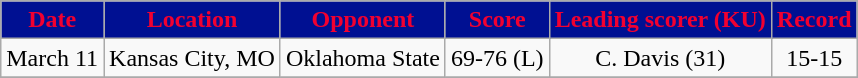<table class="wikitable" style="text-align:center">
<tr>
<th style="background:#001092;color:#F20030;">Date</th>
<th style="background:#001092;color:#F20030;">Location</th>
<th style="background:#001092;color:#F20030;">Opponent</th>
<th style="background:#001092;color:#F20030;">Score</th>
<th style="background:#001092;color:#F20030;">Leading scorer (KU)</th>
<th style="background:#001092;color:#F20030;">Record</th>
</tr>
<tr>
<td>March 11</td>
<td>Kansas City, MO</td>
<td>Oklahoma State</td>
<td>69-76 (L)</td>
<td>C. Davis (31)</td>
<td>15-15</td>
</tr>
<tr>
</tr>
</table>
